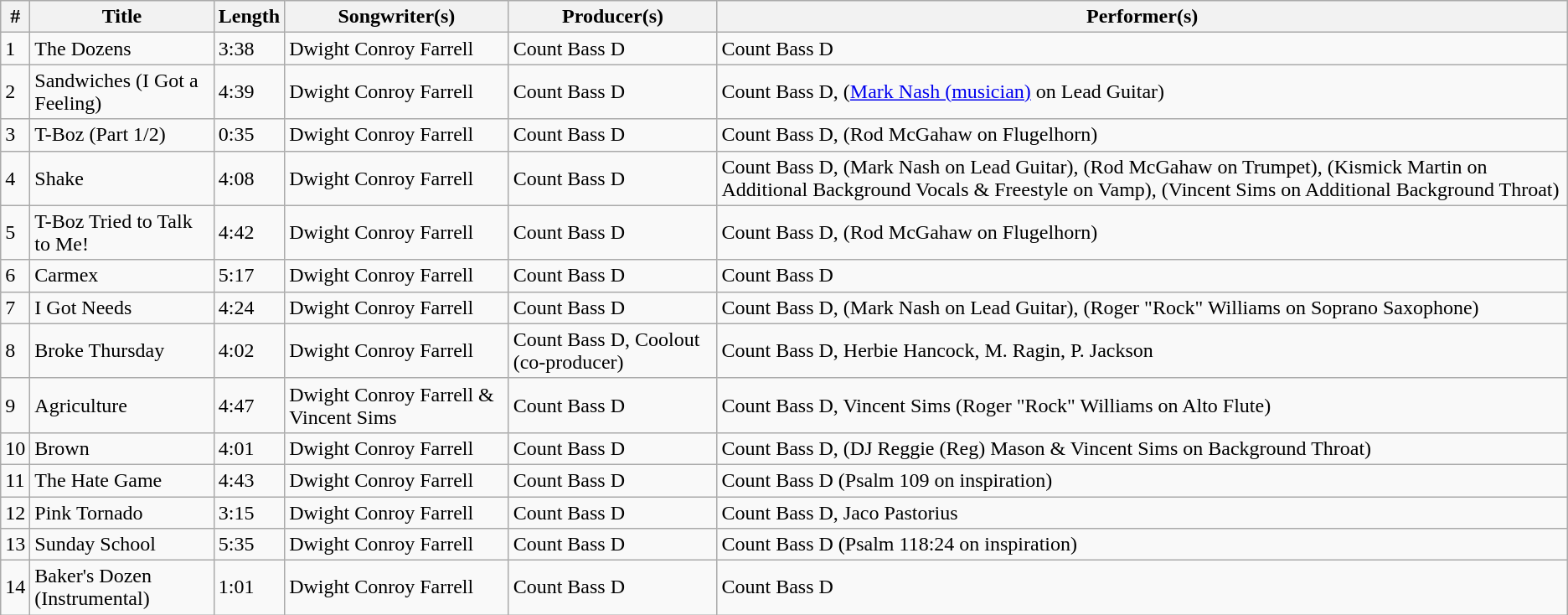<table class="wikitable">
<tr>
<th>#</th>
<th>Title</th>
<th>Length</th>
<th>Songwriter(s)</th>
<th>Producer(s)</th>
<th>Performer(s)</th>
</tr>
<tr>
<td>1</td>
<td>The Dozens</td>
<td>3:38</td>
<td>Dwight Conroy Farrell</td>
<td>Count Bass D</td>
<td>Count Bass D</td>
</tr>
<tr>
<td>2</td>
<td>Sandwiches (I Got a Feeling)</td>
<td>4:39</td>
<td>Dwight Conroy Farrell</td>
<td>Count Bass D</td>
<td>Count Bass D, (<a href='#'>Mark Nash (musician)</a> on Lead Guitar)</td>
</tr>
<tr>
<td>3</td>
<td>T-Boz (Part 1/2)</td>
<td>0:35</td>
<td>Dwight Conroy Farrell</td>
<td>Count Bass D</td>
<td>Count Bass D, (Rod McGahaw on Flugelhorn)</td>
</tr>
<tr>
<td>4</td>
<td>Shake</td>
<td>4:08</td>
<td>Dwight Conroy Farrell</td>
<td>Count Bass D</td>
<td>Count Bass D, (Mark Nash on Lead Guitar), (Rod McGahaw on Trumpet), (Kismick Martin on Additional Background Vocals & Freestyle on Vamp), (Vincent Sims on Additional Background Throat)</td>
</tr>
<tr>
<td>5</td>
<td>T-Boz Tried to Talk to Me!</td>
<td>4:42</td>
<td>Dwight Conroy Farrell</td>
<td>Count Bass D</td>
<td>Count Bass D, (Rod McGahaw on Flugelhorn)</td>
</tr>
<tr>
<td>6</td>
<td>Carmex</td>
<td>5:17</td>
<td>Dwight Conroy Farrell</td>
<td>Count Bass D</td>
<td>Count Bass D</td>
</tr>
<tr>
<td>7</td>
<td>I Got Needs</td>
<td>4:24</td>
<td>Dwight Conroy Farrell</td>
<td>Count Bass D</td>
<td>Count Bass D, (Mark Nash on Lead Guitar), (Roger "Rock" Williams on Soprano Saxophone)</td>
</tr>
<tr>
<td>8</td>
<td>Broke Thursday</td>
<td>4:02</td>
<td>Dwight Conroy Farrell</td>
<td>Count Bass D, Coolout (co-producer)</td>
<td>Count Bass D, Herbie Hancock, M. Ragin, P. Jackson</td>
</tr>
<tr>
<td>9</td>
<td>Agriculture</td>
<td>4:47</td>
<td>Dwight Conroy Farrell & Vincent Sims</td>
<td>Count Bass D</td>
<td>Count Bass D, Vincent Sims (Roger "Rock" Williams on Alto Flute)</td>
</tr>
<tr>
<td>10</td>
<td>Brown</td>
<td>4:01</td>
<td>Dwight Conroy Farrell</td>
<td>Count Bass D</td>
<td>Count Bass D, (DJ Reggie (Reg) Mason & Vincent Sims on Background Throat)</td>
</tr>
<tr>
<td>11</td>
<td>The Hate Game</td>
<td>4:43</td>
<td>Dwight Conroy Farrell</td>
<td>Count Bass D</td>
<td>Count Bass D (Psalm 109 on inspiration)</td>
</tr>
<tr>
<td>12</td>
<td>Pink Tornado</td>
<td>3:15</td>
<td>Dwight Conroy Farrell</td>
<td>Count Bass D</td>
<td>Count Bass D, Jaco Pastorius</td>
</tr>
<tr>
<td>13</td>
<td>Sunday School</td>
<td>5:35</td>
<td>Dwight Conroy Farrell</td>
<td>Count Bass D</td>
<td>Count Bass D (Psalm 118:24 on inspiration)</td>
</tr>
<tr>
<td>14</td>
<td>Baker's Dozen (Instrumental)</td>
<td>1:01</td>
<td>Dwight Conroy Farrell</td>
<td>Count Bass D</td>
<td>Count Bass D</td>
</tr>
</table>
